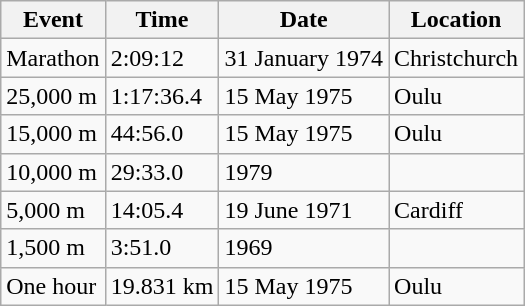<table class=wikitable>
<tr>
<th>Event</th>
<th>Time</th>
<th>Date</th>
<th>Location</th>
</tr>
<tr>
<td>Marathon</td>
<td>2:09:12</td>
<td>31 January 1974</td>
<td>Christchurch</td>
</tr>
<tr>
<td>25,000 m</td>
<td>1:17:36.4</td>
<td>15 May 1975</td>
<td>Oulu</td>
</tr>
<tr>
<td>15,000 m</td>
<td>44:56.0</td>
<td>15 May 1975</td>
<td>Oulu</td>
</tr>
<tr>
<td>10,000 m</td>
<td>29:33.0</td>
<td>1979</td>
<td></td>
</tr>
<tr>
<td>5,000 m</td>
<td>14:05.4</td>
<td>19 June 1971</td>
<td>Cardiff</td>
</tr>
<tr>
<td>1,500 m</td>
<td>3:51.0</td>
<td>1969</td>
<td></td>
</tr>
<tr>
<td>One hour</td>
<td>19.831 km</td>
<td>15 May 1975</td>
<td>Oulu</td>
</tr>
</table>
